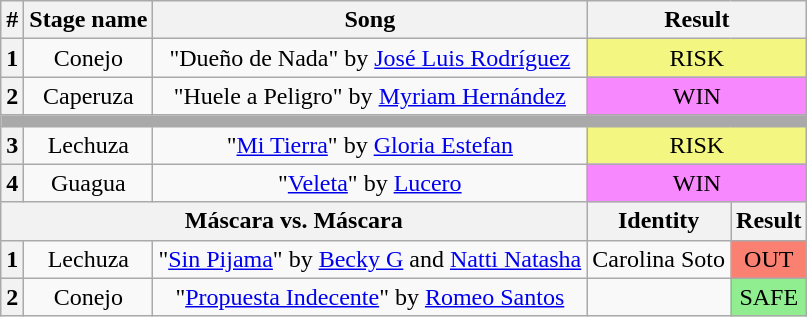<table class="wikitable plainrowheaders" style="text-align: center;">
<tr>
<th>#</th>
<th>Stage name</th>
<th>Song</th>
<th colspan=2>Result</th>
</tr>
<tr>
<th>1</th>
<td>Conejo</td>
<td>"Dueño de Nada" by <a href='#'>José Luis Rodríguez</a></td>
<td colspan=2 bgcolor=#F3F781>RISK</td>
</tr>
<tr>
<th>2</th>
<td>Caperuza</td>
<td>"Huele a Peligro" by <a href='#'>Myriam Hernández</a></td>
<td colspan=2 bgcolor=#F888FD>WIN</td>
</tr>
<tr>
<td colspan="5" style="background:darkgray"></td>
</tr>
<tr>
<th>3</th>
<td>Lechuza</td>
<td>"<a href='#'>Mi Tierra</a>" by <a href='#'>Gloria Estefan</a></td>
<td colspan=2 bgcolor=#F3F781>RISK</td>
</tr>
<tr>
<th>4</th>
<td>Guagua</td>
<td>"<a href='#'>Veleta</a>" by <a href='#'>Lucero</a></td>
<td colspan=2 bgcolor=#F888FD>WIN</td>
</tr>
<tr>
<th colspan="3">Máscara vs. Máscara</th>
<th>Identity</th>
<th>Result</th>
</tr>
<tr>
<th>1</th>
<td>Lechuza</td>
<td>"<a href='#'>Sin Pijama</a>" by <a href='#'>Becky G</a> and <a href='#'>Natti Natasha</a></td>
<td>Carolina Soto</td>
<td bgcolor="salmon">OUT</td>
</tr>
<tr>
<th>2</th>
<td>Conejo</td>
<td>"<a href='#'>Propuesta Indecente</a>" by <a href='#'>Romeo Santos</a></td>
<td></td>
<td bgcolor="lightgreen">SAFE</td>
</tr>
</table>
